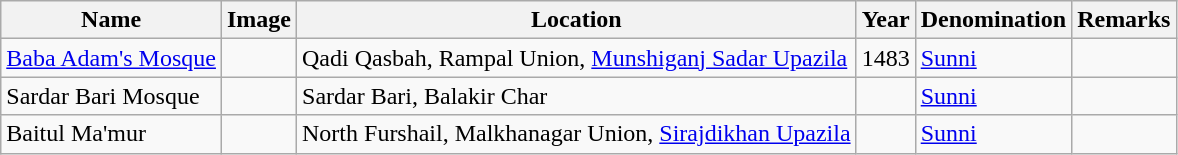<table class="wikitable sortable">
<tr>
<th>Name</th>
<th align=center class=unsortable>Image</th>
<th>Location</th>
<th>Year</th>
<th>Denomination</th>
<th align=left class=unsortable>Remarks</th>
</tr>
<tr valign=top>
<td><a href='#'>Baba Adam's Mosque</a></td>
<td></td>
<td>Qadi Qasbah, Rampal Union, <a href='#'>Munshiganj Sadar Upazila</a></td>
<td>1483</td>
<td><a href='#'>Sunni</a></td>
<td></td>
</tr>
<tr valign=top>
<td>Sardar Bari Mosque</td>
<td></td>
<td>Sardar Bari, Balakir Char</td>
<td></td>
<td><a href='#'>Sunni</a></td>
<td></td>
</tr>
<tr valign=top>
<td>Baitul Ma'mur</td>
<td></td>
<td>North Furshail, Malkhanagar Union, <a href='#'>Sirajdikhan Upazila</a></td>
<td></td>
<td><a href='#'>Sunni</a></td>
<td></td>
</tr>
</table>
